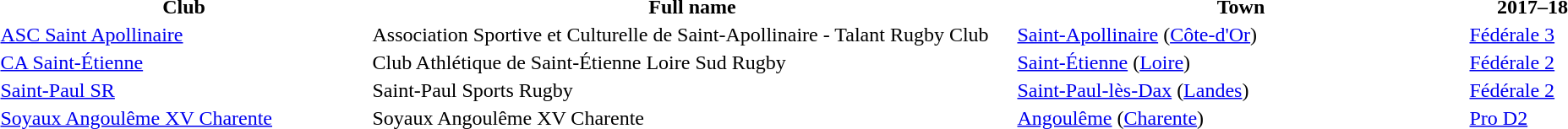<table style="width:100%;">
<tr>
<th style="width:23%;">Club</th>
<th style="width:40%;">Full name</th>
<th style="width:28%;">Town</th>
<th style="width:8%;">2017–18</th>
</tr>
<tr>
<td><a href='#'>ASC Saint Apollinaire</a></td>
<td>Association Sportive et Culturelle de Saint-Apollinaire - Talant Rugby Club</td>
<td><a href='#'>Saint-Apollinaire</a> (<a href='#'>Côte-d'Or</a>)</td>
<td><a href='#'>Fédérale 3</a></td>
</tr>
<tr>
<td><a href='#'>CA Saint-Étienne</a></td>
<td>Club Athlétique de Saint-Étienne Loire Sud Rugby</td>
<td><a href='#'>Saint-Étienne</a> (<a href='#'>Loire</a>)</td>
<td><a href='#'>Fédérale 2</a></td>
</tr>
<tr>
<td><a href='#'>Saint-Paul SR</a></td>
<td>Saint-Paul Sports Rugby</td>
<td><a href='#'>Saint-Paul-lès-Dax</a> (<a href='#'>Landes</a>)</td>
<td><a href='#'>Fédérale 2</a></td>
</tr>
<tr>
<td><a href='#'>Soyaux Angoulême XV Charente</a></td>
<td>Soyaux Angoulême XV Charente</td>
<td><a href='#'>Angoulême</a> (<a href='#'>Charente</a>)</td>
<td><a href='#'>Pro D2</a></td>
</tr>
</table>
